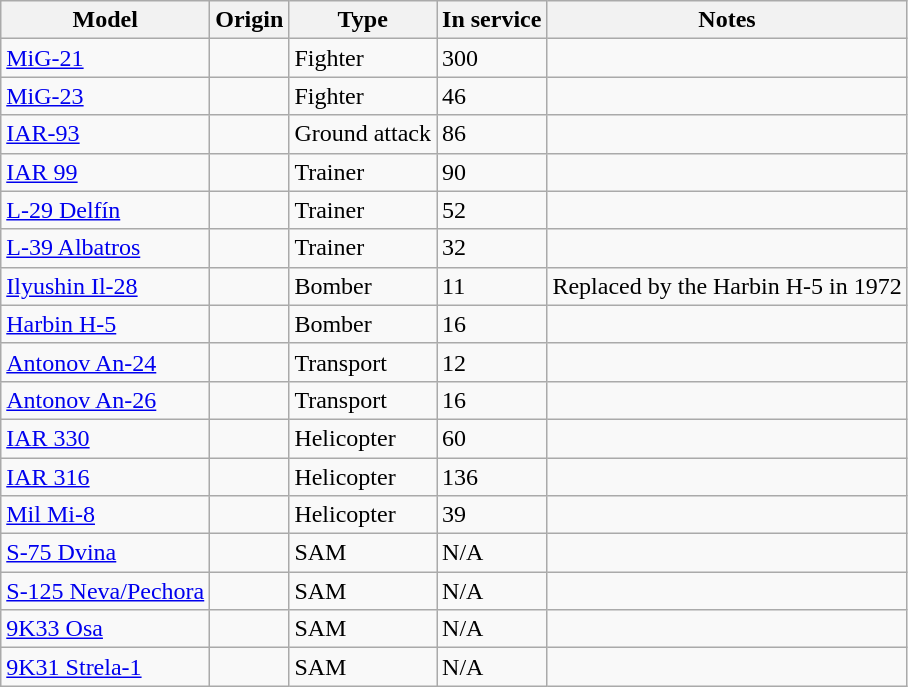<table class="wikitable">
<tr>
<th>Model</th>
<th>Origin</th>
<th>Type</th>
<th>In service</th>
<th>Notes</th>
</tr>
<tr>
<td><a href='#'>MiG-21</a></td>
<td></td>
<td>Fighter</td>
<td>300</td>
<td></td>
</tr>
<tr>
<td><a href='#'>MiG-23</a></td>
<td></td>
<td>Fighter</td>
<td>46</td>
<td></td>
</tr>
<tr>
<td><a href='#'>IAR-93</a></td>
<td></td>
<td>Ground attack</td>
<td>86</td>
<td></td>
</tr>
<tr>
<td><a href='#'>IAR 99</a></td>
<td></td>
<td>Trainer</td>
<td>90</td>
<td></td>
</tr>
<tr>
<td><a href='#'>L-29 Delfín</a></td>
<td></td>
<td>Trainer</td>
<td>52</td>
</tr>
<tr>
<td><a href='#'>L-39 Albatros</a></td>
<td></td>
<td>Trainer</td>
<td>32</td>
<td></td>
</tr>
<tr>
<td><a href='#'>Ilyushin Il-28</a></td>
<td></td>
<td>Bomber</td>
<td>11</td>
<td>Replaced by the Harbin H-5 in 1972</td>
</tr>
<tr>
<td><a href='#'>Harbin H-5</a></td>
<td></td>
<td>Bomber</td>
<td>16</td>
<td></td>
</tr>
<tr>
<td><a href='#'>Antonov An-24</a></td>
<td></td>
<td>Transport</td>
<td>12</td>
<td></td>
</tr>
<tr>
<td><a href='#'>Antonov An-26</a></td>
<td></td>
<td>Transport</td>
<td>16</td>
<td></td>
</tr>
<tr>
<td><a href='#'>IAR 330</a></td>
<td></td>
<td>Helicopter</td>
<td>60</td>
<td></td>
</tr>
<tr>
<td><a href='#'>IAR 316</a></td>
<td></td>
<td>Helicopter</td>
<td>136</td>
<td></td>
</tr>
<tr>
<td><a href='#'>Mil Mi-8</a></td>
<td></td>
<td>Helicopter</td>
<td>39</td>
<td></td>
</tr>
<tr>
<td><a href='#'>S-75 Dvina</a></td>
<td></td>
<td>SAM</td>
<td>N/A</td>
<td></td>
</tr>
<tr>
<td><a href='#'>S-125 Neva/Pechora</a></td>
<td></td>
<td>SAM</td>
<td>N/A</td>
<td></td>
</tr>
<tr>
<td><a href='#'>9K33 Osa</a></td>
<td></td>
<td>SAM</td>
<td>N/A</td>
<td></td>
</tr>
<tr>
<td><a href='#'>9K31 Strela-1</a></td>
<td></td>
<td>SAM</td>
<td>N/A</td>
<td></td>
</tr>
</table>
